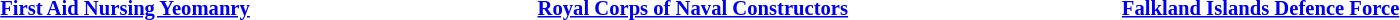<table id="toc" style="margin: 0 0 1em 1em; width:90%; font-size: 0.86em; text-align:center">
<tr>
<td> </td>
</tr>
<tr>
<td colspan="2" style="width:25%;"><strong><a href='#'>First Aid Nursing Yeomanry</a></strong></td>
<td colspan="2" style="width:25%;"><strong><a href='#'>Royal Corps of Naval Constructors</a></strong></td>
<td colspan="2" style="width:25%;"><strong><a href='#'>Falkland Islands Defence Force</a></strong></td>
</tr>
<tr>
<td colspan="2"><br></td>
<td colspan="2"><br></td>
<td colspan="2"><br></td>
</tr>
</table>
